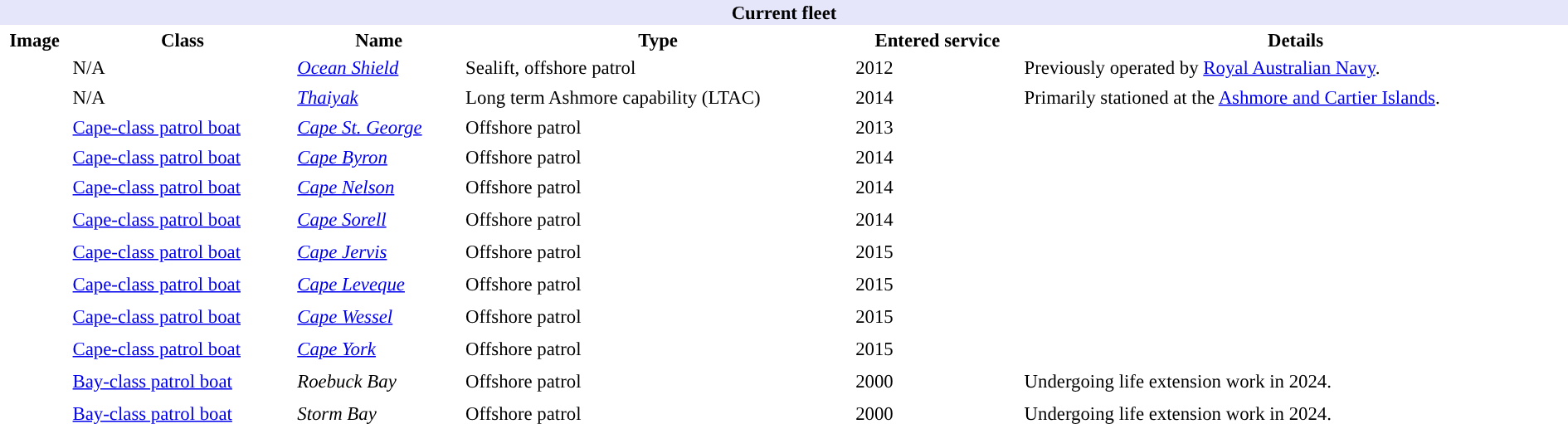<table class="toccolours" style="width: 100%; font-size:95%;">
<tr style="background:#ccc;">
<th colspan="6"  style="background:lavender">Current fleet</th>
</tr>
<tr>
<th>Image</th>
<th>Class</th>
<th>Name</th>
<th>Type</th>
<th>Entered service</th>
<th>Details</th>
</tr>
<tr -style="background:white">
<td></td>
<td>N/A</td>
<td><a href='#'><em>Ocean Shield</em></a></td>
<td>Sealift, offshore patrol</td>
<td>2012</td>
<td>Previously operated by <a href='#'>Royal Australian Navy</a>.</td>
</tr>
<tr>
</tr>
<tr ->
<td></td>
<td>N/A</td>
<td><a href='#'><em>Thaiyak</em></a></td>
<td>Long term Ashmore capability (LTAC)</td>
<td>2014</td>
<td>Primarily stationed at  the <a href='#'>Ashmore and Cartier Islands</a>.</td>
</tr>
<tr>
</tr>
<tr -style="background:white">
<td></td>
<td><a href='#'>Cape-class patrol boat</a></td>
<td><a href='#'><em>Cape St. George</em></a></td>
<td>Offshore patrol</td>
<td>2013</td>
<td></td>
</tr>
<tr>
</tr>
<tr ->
<td></td>
<td><a href='#'>Cape-class patrol boat</a></td>
<td><a href='#'><em>Cape Byron</em></a></td>
<td>Offshore patrol</td>
<td>2014</td>
<td></td>
</tr>
<tr>
</tr>
<tr -style="background:white">
<td></td>
<td><a href='#'>Cape-class patrol boat</a></td>
<td><a href='#'><em>Cape Nelson</em></a></td>
<td>Offshore patrol</td>
<td>2014</td>
<td></td>
</tr>
<tr>
</tr>
<tr>
</tr>
<tr ->
<td></td>
<td><a href='#'>Cape-class patrol boat</a></td>
<td><a href='#'><em>Cape Sorell</em></a></td>
<td>Offshore patrol</td>
<td>2014</td>
<td></td>
</tr>
<tr>
</tr>
<tr>
</tr>
<tr -style="background:white">
<td></td>
<td><a href='#'>Cape-class patrol boat</a></td>
<td><a href='#'><em>Cape Jervis</em></a></td>
<td>Offshore patrol</td>
<td>2015</td>
<td></td>
</tr>
<tr>
</tr>
<tr>
</tr>
<tr ->
<td></td>
<td><a href='#'>Cape-class patrol boat</a></td>
<td><a href='#'><em>Cape Leveque</em></a></td>
<td>Offshore patrol</td>
<td>2015</td>
<td></td>
</tr>
<tr>
</tr>
<tr>
</tr>
<tr -style="background:white">
<td></td>
<td><a href='#'>Cape-class patrol boat</a></td>
<td><a href='#'><em>Cape Wessel</em></a></td>
<td>Offshore patrol</td>
<td>2015</td>
<td></td>
</tr>
<tr>
</tr>
<tr>
</tr>
<tr ->
<td></td>
<td><a href='#'>Cape-class patrol boat</a></td>
<td><a href='#'><em>Cape York</em></a></td>
<td>Offshore patrol</td>
<td>2015</td>
<td></td>
</tr>
<tr>
</tr>
<tr>
</tr>
<tr -style="background:white">
<td></td>
<td><a href='#'>Bay-class patrol boat</a></td>
<td><em>Roebuck Bay</em></td>
<td>Offshore patrol</td>
<td>2000</td>
<td>Undergoing life extension work in 2024.</td>
</tr>
<tr>
</tr>
<tr>
</tr>
<tr ->
<td></td>
<td><a href='#'>Bay-class patrol boat</a></td>
<td><em>Storm Bay</em></td>
<td>Offshore patrol</td>
<td>2000</td>
<td>Undergoing life extension work in 2024.</td>
</tr>
<tr>
</tr>
</table>
